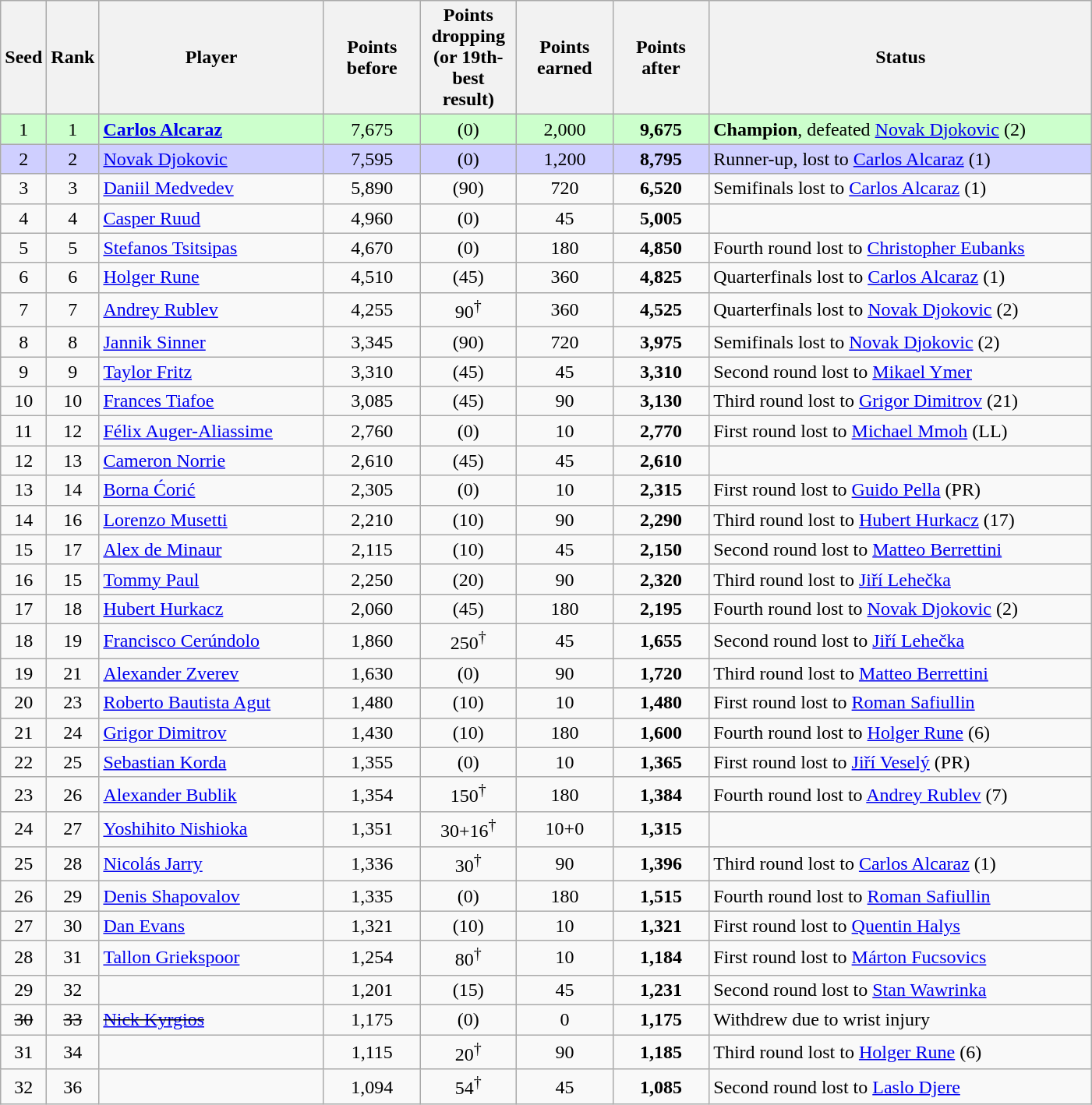<table class="wikitable sortable">
<tr>
<th style="width:30px;">Seed</th>
<th style="width:30px;">Rank</th>
<th style="width:185px;">Player</th>
<th style="width:75px;">Points before</th>
<th style="width:75px;">Points dropping (or 19th-best result)</th>
<th style="width:75px;">Points earned</th>
<th style="width:75px;">Points after</th>
<th style="width:320px;">Status</th>
</tr>
<tr style="background:#ccffcc">
<td style="text-align:center;">1</td>
<td style="text-align:center;">1</td>
<td><strong> <a href='#'>Carlos Alcaraz</a></strong></td>
<td style="text-align:center;">7,675</td>
<td style="text-align:center;">(0)</td>
<td style="text-align:center;">2,000</td>
<td style="text-align:center;"><strong>9,675</strong></td>
<td><strong>Champion</strong>, defeated  <a href='#'>Novak Djokovic</a> (2)</td>
</tr>
<tr style="background:#cfcfff">
<td style="text-align:center;">2</td>
<td style="text-align:center;">2</td>
<td> <a href='#'>Novak Djokovic</a></td>
<td style="text-align:center;">7,595</td>
<td style="text-align:center;">(0)</td>
<td style="text-align:center;">1,200</td>
<td style="text-align:center;"><strong>8,795</strong></td>
<td>Runner-up, lost to  <a href='#'>Carlos Alcaraz</a> (1)</td>
</tr>
<tr>
<td style="text-align:center;">3</td>
<td style="text-align:center;">3</td>
<td> <a href='#'>Daniil Medvedev</a></td>
<td style="text-align:center;">5,890</td>
<td style="text-align:center;">(90)</td>
<td style="text-align:center;">720</td>
<td style="text-align:center;"><strong>6,520</strong></td>
<td>Semifinals lost to  <a href='#'>Carlos Alcaraz</a> (1)</td>
</tr>
<tr>
<td style="text-align:center;">4</td>
<td style="text-align:center;">4</td>
<td> <a href='#'>Casper Ruud</a></td>
<td style="text-align:center;">4,960</td>
<td style="text-align:center;">(0)</td>
<td style="text-align:center;">45</td>
<td style="text-align:center;"><strong>5,005</strong></td>
<td></td>
</tr>
<tr>
<td style="text-align:center;">5</td>
<td style="text-align:center;">5</td>
<td> <a href='#'>Stefanos Tsitsipas</a></td>
<td style="text-align:center;">4,670</td>
<td style="text-align:center;">(0)</td>
<td style="text-align:center;">180</td>
<td style="text-align:center;"><strong>4,850</strong></td>
<td>Fourth round lost to  <a href='#'>Christopher Eubanks</a></td>
</tr>
<tr>
<td style="text-align:center;">6</td>
<td style="text-align:center;">6</td>
<td> <a href='#'>Holger Rune</a></td>
<td style="text-align:center;">4,510</td>
<td style="text-align:center;">(45)</td>
<td style="text-align:center;">360</td>
<td style="text-align:center;"><strong>4,825</strong></td>
<td>Quarterfinals lost to  <a href='#'>Carlos Alcaraz</a> (1)</td>
</tr>
<tr>
<td style="text-align:center;">7</td>
<td style="text-align:center;">7</td>
<td> <a href='#'>Andrey Rublev</a></td>
<td style="text-align:center;">4,255</td>
<td style="text-align:center;">90<sup>†</sup></td>
<td style="text-align:center;">360</td>
<td style="text-align:center;"><strong>4,525</strong></td>
<td>Quarterfinals lost to  <a href='#'>Novak Djokovic</a> (2)</td>
</tr>
<tr>
<td style="text-align:center;">8</td>
<td style="text-align:center;">8</td>
<td> <a href='#'>Jannik Sinner</a></td>
<td style="text-align:center;">3,345</td>
<td style="text-align:center;">(90)</td>
<td style="text-align:center;">720</td>
<td style="text-align:center;"><strong>3,975</strong></td>
<td>Semifinals lost to  <a href='#'>Novak Djokovic</a> (2)</td>
</tr>
<tr>
<td style="text-align:center;">9</td>
<td style="text-align:center;">9</td>
<td> <a href='#'>Taylor Fritz</a></td>
<td style="text-align:center;">3,310</td>
<td style="text-align:center;">(45)</td>
<td style="text-align:center;">45</td>
<td style="text-align:center;"><strong>3,310</strong></td>
<td>Second round lost to  <a href='#'>Mikael Ymer</a></td>
</tr>
<tr>
<td style="text-align:center;">10</td>
<td style="text-align:center;">10</td>
<td> <a href='#'>Frances Tiafoe</a></td>
<td style="text-align:center;">3,085</td>
<td style="text-align:center;">(45)</td>
<td style="text-align:center;">90</td>
<td style="text-align:center;"><strong>3,130</strong></td>
<td>Third round lost to  <a href='#'>Grigor Dimitrov</a> (21)</td>
</tr>
<tr>
<td style="text-align:center;">11</td>
<td style="text-align:center;">12</td>
<td> <a href='#'>Félix Auger-Aliassime</a></td>
<td style="text-align:center;">2,760</td>
<td style="text-align:center;">(0)</td>
<td style="text-align:center;">10</td>
<td style="text-align:center;"><strong>2,770</strong></td>
<td>First round lost to  <a href='#'>Michael Mmoh</a> (LL)</td>
</tr>
<tr>
<td style="text-align:center;">12</td>
<td style="text-align:center;">13</td>
<td> <a href='#'>Cameron Norrie</a></td>
<td style="text-align:center;">2,610</td>
<td style="text-align:center;">(45)</td>
<td style="text-align:center;">45</td>
<td style="text-align:center;"><strong>2,610</strong></td>
<td></td>
</tr>
<tr>
<td style="text-align:center;">13</td>
<td style="text-align:center;">14</td>
<td> <a href='#'>Borna Ćorić</a></td>
<td style="text-align:center;">2,305</td>
<td style="text-align:center;">(0)</td>
<td style="text-align:center;">10</td>
<td style="text-align:center;"><strong>2,315</strong></td>
<td>First round lost to  <a href='#'>Guido Pella</a> (PR)</td>
</tr>
<tr>
<td style="text-align:center;">14</td>
<td style="text-align:center;">16</td>
<td> <a href='#'>Lorenzo Musetti</a></td>
<td style="text-align:center;">2,210</td>
<td style="text-align:center;">(10)</td>
<td style="text-align:center;">90</td>
<td style="text-align:center;"><strong>2,290</strong></td>
<td>Third round lost to  <a href='#'>Hubert Hurkacz</a> (17)</td>
</tr>
<tr>
<td style="text-align:center;">15</td>
<td style="text-align:center;">17</td>
<td> <a href='#'>Alex de Minaur</a></td>
<td style="text-align:center;">2,115</td>
<td style="text-align:center;">(10)</td>
<td style="text-align:center;">45</td>
<td style="text-align:center;"><strong>2,150</strong></td>
<td>Second round lost to  <a href='#'>Matteo Berrettini</a></td>
</tr>
<tr>
<td style="text-align:center;">16</td>
<td style="text-align:center;">15</td>
<td> <a href='#'>Tommy Paul</a></td>
<td style="text-align:center;">2,250</td>
<td style="text-align:center;">(20)</td>
<td style="text-align:center;">90</td>
<td style="text-align:center;"><strong>2,320</strong></td>
<td>Third round lost to  <a href='#'>Jiří Lehečka</a></td>
</tr>
<tr>
<td style="text-align:center;">17</td>
<td style="text-align:center;">18</td>
<td> <a href='#'>Hubert Hurkacz</a></td>
<td style="text-align:center;">2,060</td>
<td style="text-align:center;">(45)</td>
<td style="text-align:center;">180</td>
<td style="text-align:center;"><strong>2,195</strong></td>
<td>Fourth round lost to  <a href='#'>Novak Djokovic</a> (2)</td>
</tr>
<tr>
<td style="text-align:center;">18</td>
<td style="text-align:center;">19</td>
<td> <a href='#'>Francisco Cerúndolo</a></td>
<td style="text-align:center;">1,860</td>
<td style="text-align:center;">250<sup>†</sup></td>
<td style="text-align:center;">45</td>
<td style="text-align:center;"><strong>1,655</strong></td>
<td>Second round lost to  <a href='#'>Jiří Lehečka</a></td>
</tr>
<tr>
<td style="text-align:center;">19</td>
<td style="text-align:center;">21</td>
<td> <a href='#'>Alexander Zverev</a></td>
<td style="text-align:center;">1,630</td>
<td style="text-align:center;">(0)</td>
<td style="text-align:center;">90</td>
<td style="text-align:center;"><strong>1,720</strong></td>
<td>Third round lost to  <a href='#'>Matteo Berrettini</a></td>
</tr>
<tr>
<td style="text-align:center;">20</td>
<td style="text-align:center;">23</td>
<td> <a href='#'>Roberto Bautista Agut</a></td>
<td style="text-align:center;">1,480</td>
<td style="text-align:center;">(10)</td>
<td style="text-align:center;">10</td>
<td style="text-align:center;"><strong>1,480</strong></td>
<td>First round lost to  <a href='#'>Roman Safiullin</a></td>
</tr>
<tr>
<td style="text-align:center;">21</td>
<td style="text-align:center;">24</td>
<td> <a href='#'>Grigor Dimitrov</a></td>
<td style="text-align:center;">1,430</td>
<td style="text-align:center;">(10)</td>
<td style="text-align:center;">180</td>
<td style="text-align:center;"><strong>1,600</strong></td>
<td>Fourth round lost to  <a href='#'>Holger Rune</a> (6)</td>
</tr>
<tr>
<td style="text-align:center;">22</td>
<td style="text-align:center;">25</td>
<td> <a href='#'>Sebastian Korda</a></td>
<td style="text-align:center;">1,355</td>
<td style="text-align:center;">(0)</td>
<td style="text-align:center;">10</td>
<td style="text-align:center;"><strong>1,365</strong></td>
<td>First round lost to  <a href='#'>Jiří Veselý</a> (PR)</td>
</tr>
<tr>
<td style="text-align:center;">23</td>
<td style="text-align:center;">26</td>
<td> <a href='#'>Alexander Bublik</a></td>
<td style="text-align:center;">1,354</td>
<td style="text-align:center;">150<sup>†</sup></td>
<td style="text-align:center;">180</td>
<td style="text-align:center;"><strong>1,384</strong></td>
<td>Fourth round lost to  <a href='#'>Andrey Rublev</a> (7)</td>
</tr>
<tr>
<td style="text-align:center;">24</td>
<td style="text-align:center;">27</td>
<td> <a href='#'>Yoshihito Nishioka</a></td>
<td style="text-align:center;">1,351</td>
<td style="text-align:center;">30+16<sup>†</sup></td>
<td style="text-align:center;">10+0</td>
<td style="text-align:center;"><strong>1,315</strong></td>
<td></td>
</tr>
<tr>
<td style="text-align:center;">25</td>
<td style="text-align:center;">28</td>
<td> <a href='#'>Nicolás Jarry</a></td>
<td style="text-align:center;">1,336</td>
<td style="text-align:center;">30<sup>†</sup></td>
<td style="text-align:center;">90</td>
<td style="text-align:center;"><strong>1,396</strong></td>
<td>Third round lost to  <a href='#'>Carlos Alcaraz</a> (1)</td>
</tr>
<tr>
<td style="text-align:center;">26</td>
<td style="text-align:center;">29</td>
<td> <a href='#'>Denis Shapovalov</a></td>
<td style="text-align:center;">1,335</td>
<td style="text-align:center;">(0)</td>
<td style="text-align:center;">180</td>
<td style="text-align:center;"><strong>1,515</strong></td>
<td>Fourth round lost to  <a href='#'>Roman Safiullin</a></td>
</tr>
<tr>
<td style="text-align:center;">27</td>
<td style="text-align:center;">30</td>
<td> <a href='#'>Dan Evans</a></td>
<td style="text-align:center;">1,321</td>
<td style="text-align:center;">(10)</td>
<td style="text-align:center;">10</td>
<td style="text-align:center;"><strong>1,321</strong></td>
<td>First round lost to  <a href='#'>Quentin Halys</a></td>
</tr>
<tr>
<td style="text-align:center;">28</td>
<td style="text-align:center;">31</td>
<td> <a href='#'>Tallon Griekspoor</a></td>
<td style="text-align:center;">1,254</td>
<td style="text-align:center;">80<sup>†</sup></td>
<td style="text-align:center;">10</td>
<td style="text-align:center;"><strong>1,184</strong></td>
<td>First round lost to  <a href='#'>Márton Fucsovics</a></td>
</tr>
<tr>
<td style="text-align:center;">29</td>
<td style="text-align:center;">32</td>
<td></td>
<td style="text-align:center;">1,201</td>
<td style="text-align:center;">(15)</td>
<td style="text-align:center;">45</td>
<td style="text-align:center;"><strong>1,231</strong></td>
<td>Second round lost to  <a href='#'>Stan Wawrinka</a></td>
</tr>
<tr>
<td style="text-align:center;"><s>30</s></td>
<td style="text-align:center;"><s>33</s></td>
<td> <s><a href='#'>Nick Kyrgios</a></s></td>
<td style="text-align:center;">1,175</td>
<td style="text-align:center;">(0)</td>
<td style="text-align:center;">0</td>
<td style="text-align:center;"><strong>1,175</strong></td>
<td>Withdrew due to wrist injury</td>
</tr>
<tr>
<td style="text-align:center;">31</td>
<td style="text-align:center;">34</td>
<td></td>
<td style="text-align:center;">1,115</td>
<td style="text-align:center;">20<sup>†</sup></td>
<td style="text-align:center;">90</td>
<td style="text-align:center;"><strong>1,185</strong></td>
<td>Third round lost to  <a href='#'>Holger Rune</a> (6)</td>
</tr>
<tr>
<td style="text-align:center;">32</td>
<td style="text-align:center;">36</td>
<td></td>
<td style="text-align:center;">1,094</td>
<td style="text-align:center;">54<sup>†</sup></td>
<td style="text-align:center;">45</td>
<td style="text-align:center;"><strong>1,085</strong></td>
<td>Second round lost to  <a href='#'>Laslo Djere</a></td>
</tr>
</table>
